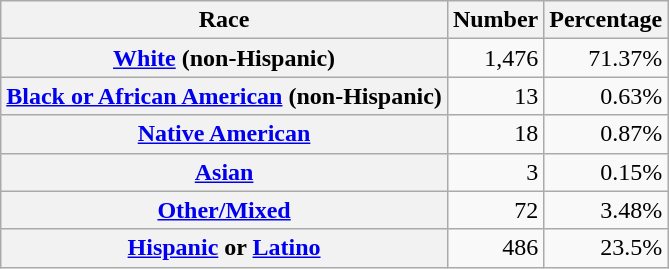<table class="wikitable" style="text-align:right">
<tr>
<th scope="col">Race</th>
<th scope="col">Number</th>
<th scope="col">Percentage</th>
</tr>
<tr>
<th scope="row"><a href='#'>White</a> (non-Hispanic)</th>
<td>1,476</td>
<td>71.37%</td>
</tr>
<tr>
<th scope="row"><a href='#'>Black or African American</a> (non-Hispanic)</th>
<td>13</td>
<td>0.63%</td>
</tr>
<tr>
<th scope="row"><a href='#'>Native American</a></th>
<td>18</td>
<td>0.87%</td>
</tr>
<tr>
<th scope="row"><a href='#'>Asian</a></th>
<td>3</td>
<td>0.15%</td>
</tr>
<tr>
<th scope="row"><a href='#'>Other/Mixed</a></th>
<td>72</td>
<td>3.48%</td>
</tr>
<tr>
<th scope="row"><a href='#'>Hispanic</a> or <a href='#'>Latino</a></th>
<td>486</td>
<td>23.5%</td>
</tr>
</table>
